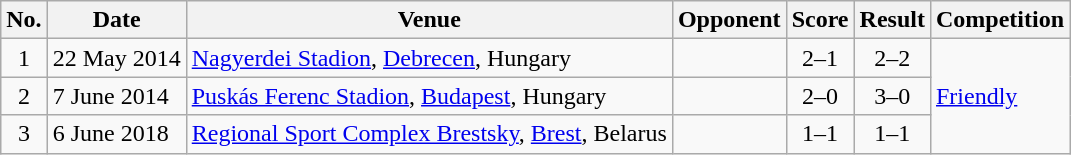<table class="wikitable sortable">
<tr>
<th scope="col">No.</th>
<th scope="col">Date</th>
<th scope="col">Venue</th>
<th scope="col">Opponent</th>
<th scope="col">Score</th>
<th scope="col">Result</th>
<th scope="col">Competition</th>
</tr>
<tr>
<td align="center">1</td>
<td>22 May 2014</td>
<td><a href='#'>Nagyerdei Stadion</a>, <a href='#'>Debrecen</a>, Hungary</td>
<td></td>
<td align="center">2–1</td>
<td align="center">2–2</td>
<td rowspan="3"><a href='#'>Friendly</a></td>
</tr>
<tr>
<td align="center">2</td>
<td>7 June 2014</td>
<td><a href='#'>Puskás Ferenc Stadion</a>, <a href='#'>Budapest</a>, Hungary</td>
<td></td>
<td align="center">2–0</td>
<td align="center">3–0</td>
</tr>
<tr>
<td align="center">3</td>
<td>6 June 2018</td>
<td><a href='#'>Regional Sport Complex Brestsky</a>, <a href='#'>Brest</a>, Belarus</td>
<td></td>
<td align="center">1–1</td>
<td align="center">1–1</td>
</tr>
</table>
